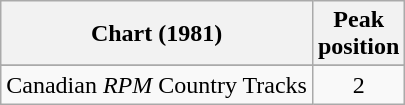<table class="wikitable sortable">
<tr>
<th align="left">Chart (1981)</th>
<th align="center">Peak<br>position</th>
</tr>
<tr>
</tr>
<tr>
<td align="left">Canadian <em>RPM</em> Country Tracks</td>
<td align="center">2</td>
</tr>
</table>
